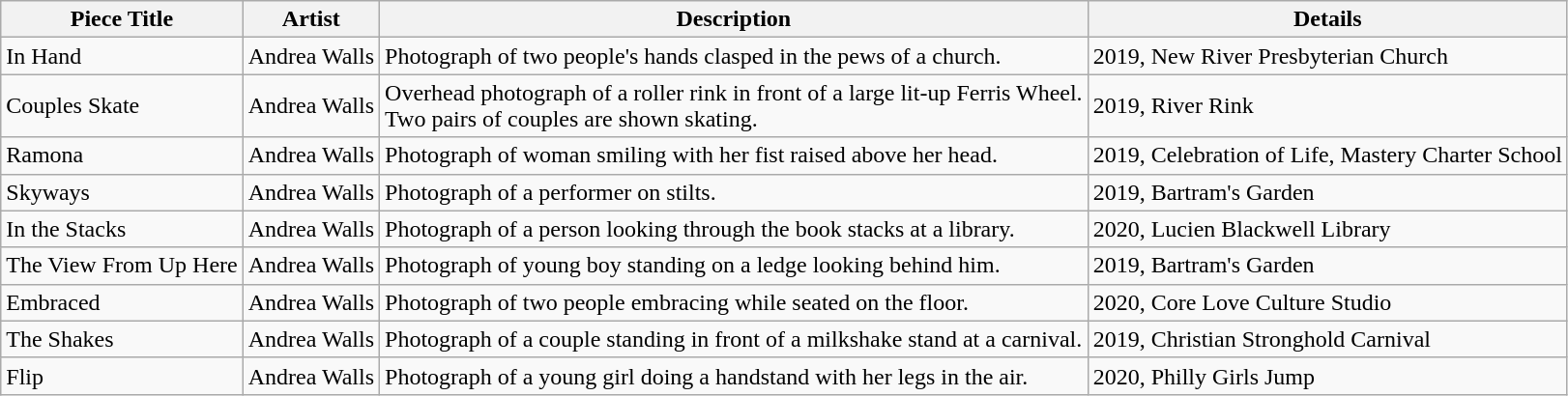<table class="wikitable">
<tr>
<th>Piece Title</th>
<th>Artist</th>
<th>Description</th>
<th>Details</th>
</tr>
<tr>
<td>In Hand</td>
<td>Andrea Walls</td>
<td>Photograph of two people's hands clasped in the pews of a church.</td>
<td>2019, New River Presbyterian Church</td>
</tr>
<tr>
<td>Couples Skate</td>
<td>Andrea Walls</td>
<td>Overhead photograph of a roller rink in front of a large lit-up Ferris Wheel.<br>Two pairs of couples are shown skating.</td>
<td>2019, River Rink</td>
</tr>
<tr>
<td>Ramona</td>
<td>Andrea Walls</td>
<td>Photograph of woman smiling with her fist raised above her head.</td>
<td>2019, Celebration of Life, Mastery Charter School</td>
</tr>
<tr>
<td>Skyways</td>
<td>Andrea Walls</td>
<td>Photograph of a performer on stilts.</td>
<td>2019, Bartram's Garden</td>
</tr>
<tr>
<td>In the Stacks</td>
<td>Andrea Walls</td>
<td>Photograph of a person looking through the book stacks at a library.</td>
<td>2020, Lucien Blackwell Library</td>
</tr>
<tr>
<td>The View From Up Here</td>
<td>Andrea Walls</td>
<td>Photograph of young boy standing on a ledge looking behind him.</td>
<td>2019, Bartram's Garden</td>
</tr>
<tr>
<td>Embraced</td>
<td>Andrea Walls</td>
<td>Photograph of two people embracing while seated on the floor.</td>
<td>2020, Core Love Culture Studio</td>
</tr>
<tr>
<td>The Shakes</td>
<td>Andrea Walls</td>
<td>Photograph of a couple standing in front of a milkshake stand at a carnival.</td>
<td>2019, Christian Stronghold Carnival</td>
</tr>
<tr>
<td>Flip</td>
<td>Andrea Walls</td>
<td>Photograph of a young girl doing a handstand with her legs in the air.</td>
<td>2020, Philly Girls Jump</td>
</tr>
</table>
